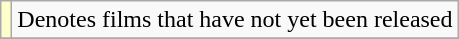<table class="wikitable">
<tr>
<td style="background:#FFFFCC;"></td>
<td>Denotes films that have not yet been released</td>
</tr>
<tr>
</tr>
</table>
